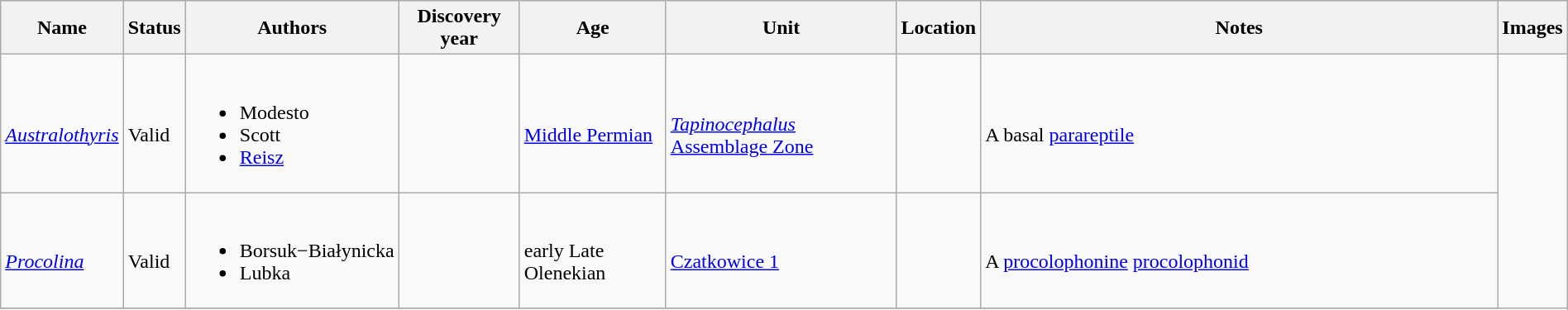<table class="wikitable sortable" align="center" width="100%">
<tr>
<th>Name</th>
<th>Status</th>
<th>Authors</th>
<th>Discovery year</th>
<th>Age</th>
<th>Unit</th>
<th>Location</th>
<th width="33%" class="unsortable">Notes</th>
<th class="unsortable">Images</th>
</tr>
<tr>
<td><br><em><a href='#'>Australothyris</a></em></td>
<td><br>Valid</td>
<td><br><ul><li>Modesto</li><li>Scott</li><li><a href='#'>Reisz</a></li></ul></td>
<td></td>
<td><br><a href='#'>Middle Permian</a></td>
<td><br><a href='#'><em>Tapinocephalus</em> Assemblage Zone</a></td>
<td><br></td>
<td><br>A basal <a href='#'>parareptile</a></td>
</tr>
<tr>
<td><br><em><a href='#'>Procolina</a></em></td>
<td><br>Valid</td>
<td><br><ul><li>Borsuk−Białynicka</li><li>Lubka</li></ul></td>
<td></td>
<td><br>early Late Olenekian</td>
<td><br><a href='#'>Czatkowice 1</a></td>
<td><br></td>
<td><br>A <a href='#'>procolophonine</a> <a href='#'>procolophonid</a></td>
</tr>
<tr>
</tr>
</table>
